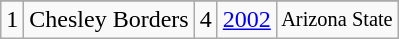<table class="wikitable">
<tr>
</tr>
<tr>
<td>1</td>
<td>Chesley Borders</td>
<td>4</td>
<td><a href='#'>2002</a></td>
<td style="font-size:85%;">Arizona State</td>
</tr>
</table>
